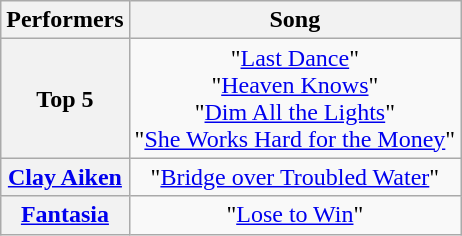<table class="wikitable" style="text-align:center;">
<tr>
<th scope="col">Performers</th>
<th scope="col">Song</th>
</tr>
<tr>
<th scope="row">Top 5</th>
<td>"<a href='#'>Last Dance</a>"<br>"<a href='#'>Heaven Knows</a>"<br>"<a href='#'>Dim All the Lights</a>"<br>"<a href='#'>She Works Hard for the Money</a>"</td>
</tr>
<tr>
<th scope="row"><a href='#'>Clay Aiken</a></th>
<td>"<a href='#'>Bridge over Troubled Water</a>"</td>
</tr>
<tr>
<th scope="row"><a href='#'>Fantasia</a></th>
<td>"<a href='#'>Lose to Win</a>"</td>
</tr>
</table>
